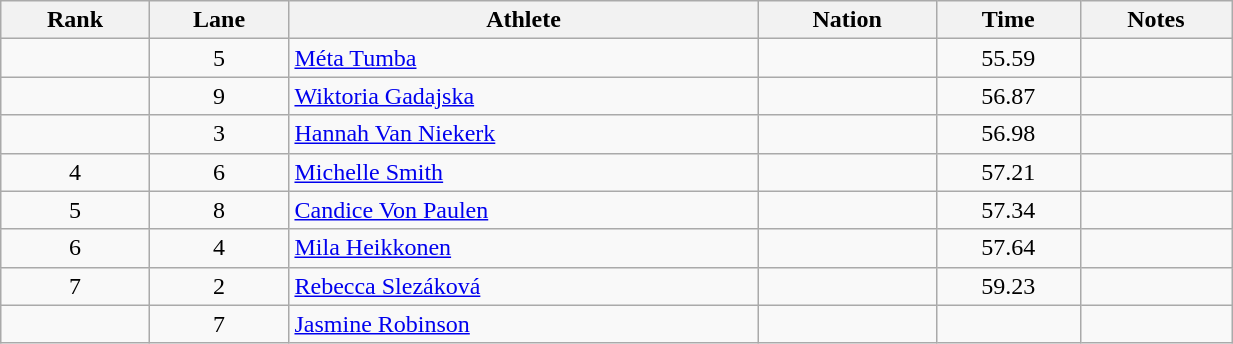<table class="wikitable sortable" style="text-align:center;width: 65%;">
<tr>
<th scope="col">Rank</th>
<th scope="col">Lane</th>
<th scope="col">Athlete</th>
<th scope="col">Nation</th>
<th scope="col">Time</th>
<th scope="col">Notes</th>
</tr>
<tr>
<td></td>
<td>5</td>
<td align=left><a href='#'>Méta Tumba</a></td>
<td align=left></td>
<td>55.59</td>
<td></td>
</tr>
<tr>
<td></td>
<td>9</td>
<td align=left><a href='#'>Wiktoria Gadajska</a></td>
<td align=left></td>
<td>56.87</td>
<td></td>
</tr>
<tr>
<td></td>
<td>3</td>
<td align=left><a href='#'>Hannah Van Niekerk</a></td>
<td align=left></td>
<td>56.98</td>
<td></td>
</tr>
<tr>
<td>4</td>
<td>6</td>
<td align=left><a href='#'>Michelle Smith</a></td>
<td align=left></td>
<td>57.21</td>
<td></td>
</tr>
<tr>
<td>5</td>
<td>8</td>
<td align=left><a href='#'>Candice Von Paulen</a></td>
<td align=left></td>
<td>57.34</td>
<td></td>
</tr>
<tr>
<td>6</td>
<td>4</td>
<td align=left><a href='#'>Mila Heikkonen</a></td>
<td align=left></td>
<td>57.64</td>
<td></td>
</tr>
<tr>
<td>7</td>
<td>2</td>
<td align=left><a href='#'>Rebecca Slezáková</a></td>
<td align=left></td>
<td>59.23</td>
<td></td>
</tr>
<tr>
<td></td>
<td>7</td>
<td align=left><a href='#'>Jasmine Robinson</a></td>
<td align=left></td>
<td></td>
<td></td>
</tr>
</table>
